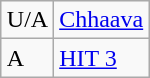<table class="wikitable sortable" style="margin:auto; margin:auto;">
<tr>
<td>U/A</td>
<td><a href='#'>Chhaava</a></td>
</tr>
<tr>
<td>A</td>
<td><a href='#'>HIT 3</a></td>
</tr>
</table>
